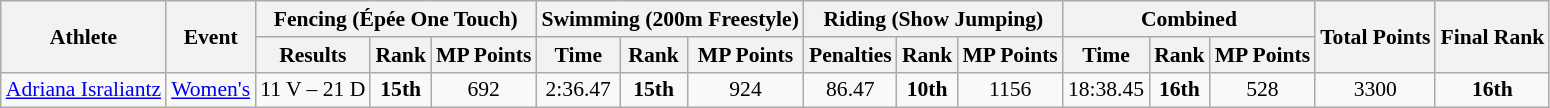<table class=wikitable style="font-size:90%">
<tr>
<th rowspan=2>Athlete</th>
<th rowspan=2>Event</th>
<th colspan=3>Fencing (Épée One Touch)</th>
<th colspan=3>Swimming (200m Freestyle)</th>
<th colspan=3>Riding (Show Jumping)</th>
<th colspan=3>Combined</th>
<th rowspan=2>Total Points</th>
<th rowspan=2>Final Rank</th>
</tr>
<tr>
<th>Results</th>
<th>Rank</th>
<th>MP Points</th>
<th>Time</th>
<th>Rank</th>
<th>MP Points</th>
<th>Penalties</th>
<th>Rank</th>
<th>MP Points</th>
<th>Time</th>
<th>Rank</th>
<th>MP Points</th>
</tr>
<tr>
<td><a href='#'>Adriana Israliantz</a></td>
<td><a href='#'>Women's</a></td>
<td align=center>11 V – 21 D</td>
<td align=center><strong>15th</strong></td>
<td align=center>692</td>
<td align=center>2:36.47</td>
<td align=center><strong>15th</strong></td>
<td align=center>924</td>
<td align=center>86.47</td>
<td align=center><strong>10th</strong></td>
<td align=center>1156</td>
<td align=center>18:38.45</td>
<td align=center><strong>16th</strong></td>
<td align=center>528</td>
<td align=center>3300</td>
<td align=center><strong>16th</strong></td>
</tr>
</table>
